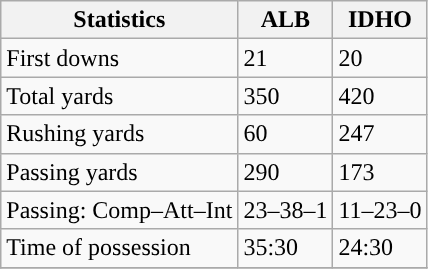<table class="wikitable" style="float: left;">
<tr>
<th>Statistics</th>
<th>ALB</th>
<th>IDHO</th>
</tr>
<tr>
<td>First downs</td>
<td>21</td>
<td>20</td>
</tr>
<tr>
<td>Total yards</td>
<td>350</td>
<td>420</td>
</tr>
<tr>
<td>Rushing yards</td>
<td>60</td>
<td>247</td>
</tr>
<tr>
<td>Passing yards</td>
<td>290</td>
<td>173</td>
</tr>
<tr>
<td>Passing: Comp–Att–Int</td>
<td>23–38–1</td>
<td>11–23–0</td>
</tr>
<tr>
<td>Time of possession</td>
<td>35:30</td>
<td>24:30</td>
</tr>
<tr>
</tr>
</table>
